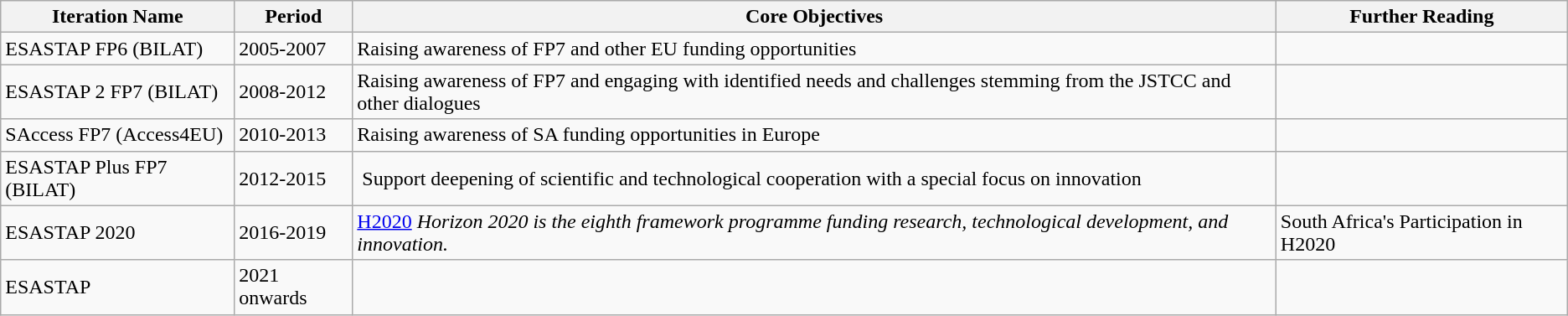<table class="wikitable">
<tr>
<th>Iteration Name</th>
<th>Period</th>
<th>Core Objectives</th>
<th>Further Reading</th>
</tr>
<tr>
<td>ESASTAP FP6 (BILAT)</td>
<td>2005-2007  </td>
<td>Raising awareness of FP7 and other EU funding opportunities</td>
<td></td>
</tr>
<tr>
<td>ESASTAP 2 FP7 (BILAT)</td>
<td>2008-2012</td>
<td>Raising awareness of FP7 and engaging with identified needs and challenges stemming from the JSTCC and other dialogues</td>
<td></td>
</tr>
<tr>
<td>SAccess FP7 (Access4EU)</td>
<td>2010-2013 </td>
<td>Raising awareness of SA funding opportunities in Europe</td>
<td></td>
</tr>
<tr>
<td>ESASTAP Plus FP7 (BILAT)</td>
<td>2012-2015</td>
<td> Support deepening of scientific and technological cooperation with a special focus on innovation</td>
<td></td>
</tr>
<tr>
<td>ESASTAP 2020</td>
<td>2016-2019</td>
<td><a href='#'>H2020</a> <em>Horizon 2020 is the eighth framework programme funding research, technological development, and innovation.</em></td>
<td>South Africa's Participation in H2020</td>
</tr>
<tr>
<td>ESASTAP</td>
<td>2021 onwards</td>
<td></td>
<td></td>
</tr>
</table>
